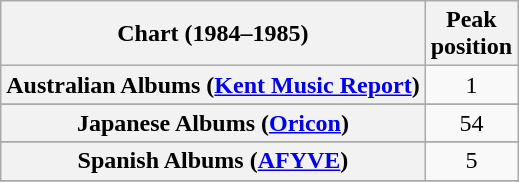<table class="wikitable sortable plainrowheaders" style="text-align:center">
<tr>
<th scope="col">Chart (1984–1985)</th>
<th scope="col">Peak<br>position</th>
</tr>
<tr>
<th scope="row">Australian Albums (<a href='#'>Kent Music Report</a>)</th>
<td>1</td>
</tr>
<tr>
</tr>
<tr>
</tr>
<tr>
</tr>
<tr>
</tr>
<tr>
<th scope="row">Japanese Albums (<a href='#'>Oricon</a>)</th>
<td>54</td>
</tr>
<tr>
</tr>
<tr>
</tr>
<tr>
<th scope="row">Spanish Albums (<a href='#'>AFYVE</a>)</th>
<td>5</td>
</tr>
<tr>
</tr>
<tr>
</tr>
<tr>
</tr>
<tr>
</tr>
</table>
